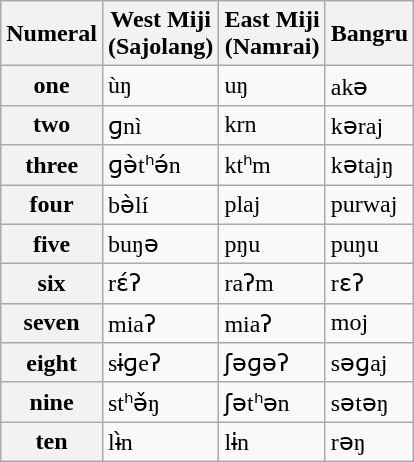<table class=wikitable>
<tr>
<th>Numeral</th>
<th>West Miji<br>(Sajolang)</th>
<th>East Miji<br>(Namrai)</th>
<th>Bangru</th>
</tr>
<tr>
<th>one</th>
<td>ùŋ</td>
<td>uŋ</td>
<td>akə</td>
</tr>
<tr>
<th>two</th>
<td>ɡnì</td>
<td>krn</td>
<td>kəraj</td>
</tr>
<tr>
<th>three</th>
<td>ɡə̀tʰə́n</td>
<td>ktʰm</td>
<td>kətajŋ</td>
</tr>
<tr>
<th>four</th>
<td>bə̀lí</td>
<td>plaj</td>
<td>purwaj</td>
</tr>
<tr>
<th>five</th>
<td>buŋə</td>
<td>pŋu</td>
<td>puŋu</td>
</tr>
<tr>
<th>six</th>
<td>rɛ́ʔ</td>
<td>raʔm</td>
<td>rɛʔ</td>
</tr>
<tr>
<th>seven</th>
<td>miaʔ</td>
<td>miaʔ</td>
<td>moj</td>
</tr>
<tr>
<th>eight</th>
<td>sɨɡeʔ</td>
<td>ʃəɡəʔ</td>
<td>səɡaj</td>
</tr>
<tr>
<th>nine</th>
<td>stʰə̌ŋ</td>
<td>ʃətʰən</td>
<td>sətəŋ</td>
</tr>
<tr>
<th>ten</th>
<td>lɨ̀n</td>
<td>lɨn</td>
<td>rəŋ</td>
</tr>
</table>
